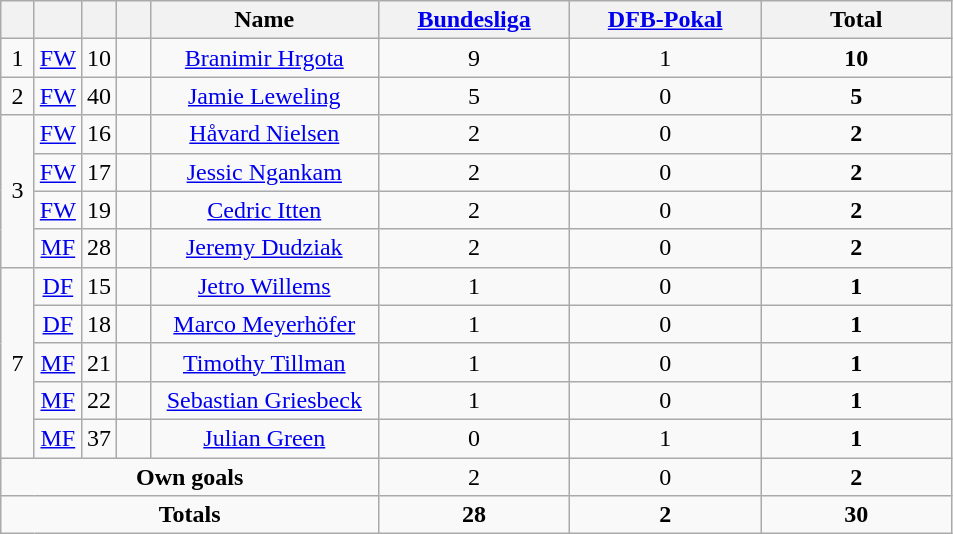<table class="wikitable" style="text-align:center">
<tr>
<th width=15></th>
<th width=15></th>
<th width=15></th>
<th width=15></th>
<th width=145>Name</th>
<th width=120><strong><a href='#'>Bundesliga</a></strong></th>
<th width=120><strong><a href='#'>DFB-Pokal</a></strong></th>
<th width=120>Total</th>
</tr>
<tr>
<td rowspan=1>1</td>
<td><a href='#'>FW</a></td>
<td>10</td>
<td></td>
<td><a href='#'>Branimir Hrgota</a></td>
<td>9</td>
<td>1</td>
<td><strong>10</strong></td>
</tr>
<tr>
<td rowspan=1>2</td>
<td><a href='#'>FW</a></td>
<td>40</td>
<td></td>
<td><a href='#'>Jamie Leweling</a></td>
<td>5</td>
<td>0</td>
<td><strong>5</strong></td>
</tr>
<tr>
<td rowspan=4>3</td>
<td><a href='#'>FW</a></td>
<td>16</td>
<td></td>
<td><a href='#'>Håvard Nielsen</a></td>
<td>2</td>
<td>0</td>
<td><strong>2</strong></td>
</tr>
<tr>
<td><a href='#'>FW</a></td>
<td>17</td>
<td></td>
<td><a href='#'>Jessic Ngankam</a></td>
<td>2</td>
<td>0</td>
<td><strong>2</strong></td>
</tr>
<tr>
<td><a href='#'>FW</a></td>
<td>19</td>
<td></td>
<td><a href='#'>Cedric Itten</a></td>
<td>2</td>
<td>0</td>
<td><strong>2</strong></td>
</tr>
<tr>
<td><a href='#'>MF</a></td>
<td>28</td>
<td></td>
<td><a href='#'>Jeremy Dudziak</a></td>
<td>2</td>
<td>0</td>
<td><strong>2</strong></td>
</tr>
<tr>
<td rowspan=5>7</td>
<td><a href='#'>DF</a></td>
<td>15</td>
<td></td>
<td><a href='#'>Jetro Willems</a></td>
<td>1</td>
<td>0</td>
<td><strong>1</strong></td>
</tr>
<tr>
<td><a href='#'>DF</a></td>
<td>18</td>
<td></td>
<td><a href='#'>Marco Meyerhöfer</a></td>
<td>1</td>
<td>0</td>
<td><strong>1</strong></td>
</tr>
<tr>
<td><a href='#'>MF</a></td>
<td>21</td>
<td></td>
<td><a href='#'>Timothy Tillman</a></td>
<td>1</td>
<td>0</td>
<td><strong>1</strong></td>
</tr>
<tr>
<td><a href='#'>MF</a></td>
<td>22</td>
<td></td>
<td><a href='#'>Sebastian Griesbeck</a></td>
<td>1</td>
<td>0</td>
<td><strong>1</strong></td>
</tr>
<tr>
<td><a href='#'>MF</a></td>
<td>37</td>
<td></td>
<td><a href='#'>Julian Green</a></td>
<td>0</td>
<td>1</td>
<td><strong>1</strong></td>
</tr>
<tr>
<td colspan=5><strong>Own goals</strong></td>
<td>2</td>
<td>0</td>
<td><strong>2</strong></td>
</tr>
<tr>
<td colspan=5><strong>Totals</strong></td>
<td><strong>28</strong></td>
<td><strong>2</strong></td>
<td><strong>30</strong></td>
</tr>
</table>
